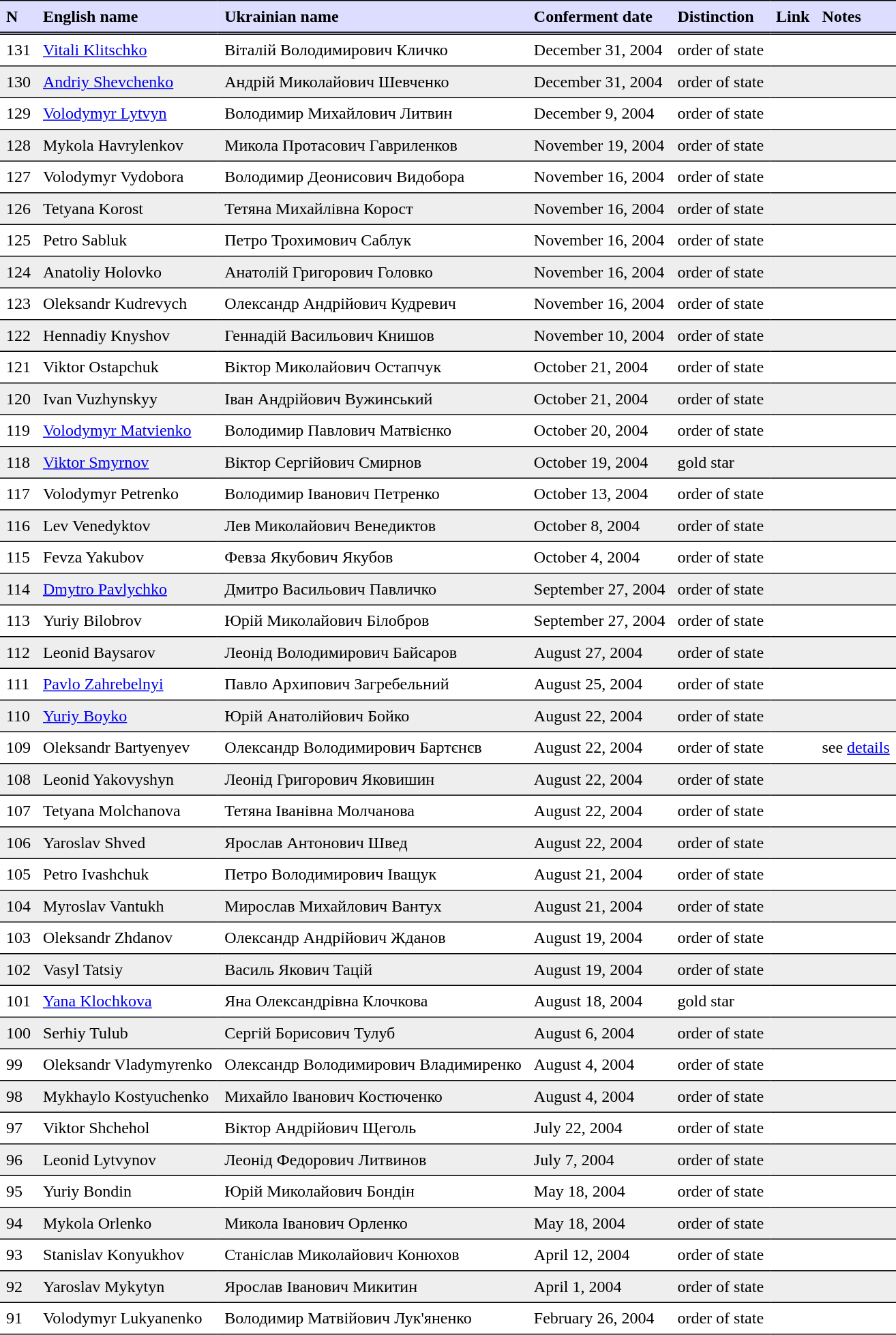<table border=1 cellspacing=0 cellpadding=6 style="border-collapse:collapse; border:0 none;" frame=void rules=rows>
<tr valign=bottom style="border-bottom:3px double black;background:#ddddff;">
<th align=left>N</th>
<th align=left>English name</th>
<th align=left>Ukrainian name</th>
<th align=left>Conferment date</th>
<th align=left>Distinction</th>
<th align=left>Link</th>
<th align=left>Notes</th>
</tr>
<tr valign=top style="border-bottom:1px solid black;">
<td>131</td>
<td><a href='#'>Vitali Klitschko</a></td>
<td>Віталій Володимирович Кличко</td>
<td>December 31, 2004</td>
<td>order of state</td>
<td></td>
<td></td>
</tr>
<tr valign=top style="border-bottom:1px solid black;background:#eee;">
<td>130</td>
<td><a href='#'>Andriy Shevchenko</a></td>
<td>Андрій  Миколайович Шевченко</td>
<td>December 31, 2004</td>
<td>order of state</td>
<td></td>
<td></td>
</tr>
<tr valign=top style="border-bottom:1px solid black;">
<td>129</td>
<td><a href='#'>Volodymyr Lytvyn</a></td>
<td>Володимир Михайлович Литвин</td>
<td>December 9, 2004</td>
<td>order of state</td>
<td></td>
<td></td>
</tr>
<tr valign=top style="border-bottom:1px solid black;background:#eee;">
<td>128</td>
<td>Mykola Havrylenkov</td>
<td>Микола Протасович Гавриленков</td>
<td>November 19, 2004</td>
<td>order of state</td>
<td></td>
<td></td>
</tr>
<tr valign=top style="border-bottom:1px solid black;">
<td>127</td>
<td>Volodymyr Vydobora</td>
<td>Володимир Деонисович Видобора</td>
<td>November 16, 2004</td>
<td>order of state</td>
<td></td>
<td></td>
</tr>
<tr valign=top style="border-bottom:1px solid black;background:#eee;">
<td>126</td>
<td>Tetyana Korost</td>
<td>Тетяна  Михайлівна Корост</td>
<td>November 16, 2004</td>
<td>order of state</td>
<td></td>
<td></td>
</tr>
<tr valign=top style="border-bottom:1px solid black;">
<td>125</td>
<td>Petro Sabluk</td>
<td>Петро Трохимович Саблук</td>
<td>November 16, 2004</td>
<td>order of state</td>
<td></td>
<td></td>
</tr>
<tr valign=top style="border-bottom:1px solid black;background:#eee;">
<td>124</td>
<td>Anatoliy Holovko</td>
<td>Анатолій Григорович Головко</td>
<td>November 16, 2004</td>
<td>order of state</td>
<td></td>
<td></td>
</tr>
<tr valign=top style="border-bottom:1px solid black;">
<td>123</td>
<td>Oleksandr Kudrevych</td>
<td>Олександр Андрійович Кудревич</td>
<td>November 16, 2004</td>
<td>order of state</td>
<td></td>
<td></td>
</tr>
<tr valign=top style="border-bottom:1px solid black;background:#eee;">
<td>122</td>
<td>Hennadiy Knyshov</td>
<td>Геннадій Васильович Книшов</td>
<td>November 10, 2004</td>
<td>order of state</td>
<td></td>
<td></td>
</tr>
<tr valign=top style="border-bottom:1px solid black;">
<td>121</td>
<td>Viktor Ostapchuk</td>
<td>Віктор Миколайович Остапчук</td>
<td>October 21, 2004</td>
<td>order of state</td>
<td></td>
<td></td>
</tr>
<tr valign=top style="border-bottom:1px solid black;background:#eee;">
<td>120</td>
<td>Ivan Vuzhynskyy</td>
<td>Іван Андрійович Вужинський</td>
<td>October 21, 2004</td>
<td>order of state</td>
<td></td>
<td></td>
</tr>
<tr valign=top style="border-bottom:1px solid black;">
<td>119</td>
<td><a href='#'>Volodymyr Matvienko</a></td>
<td>Володимир Павлович Матвієнко</td>
<td>October 20, 2004</td>
<td>order of state</td>
<td></td>
<td></td>
</tr>
<tr valign=top style="border-bottom:1px solid black;background:#eee;">
<td>118</td>
<td><a href='#'>Viktor Smyrnov</a></td>
<td>Віктор Сергійович Смирнов</td>
<td>October 19, 2004</td>
<td>gold star</td>
<td></td>
<td></td>
</tr>
<tr valign=top style="border-bottom:1px solid black;">
<td>117</td>
<td>Volodymyr Petrenko</td>
<td>Володимир Іванович Петренко</td>
<td>October 13, 2004</td>
<td>order of state</td>
<td></td>
<td></td>
</tr>
<tr valign=top style="border-bottom:1px solid black;background:#eee;">
<td>116</td>
<td>Lev Venedyktov</td>
<td>Лев Миколайович Венедиктов</td>
<td>October 8, 2004</td>
<td>order of state</td>
<td></td>
<td></td>
</tr>
<tr valign=top style="border-bottom:1px solid black;">
<td>115</td>
<td>Fevza Yakubov</td>
<td>Февза Якубович Якубов</td>
<td>October 4, 2004</td>
<td>order of state</td>
<td></td>
<td></td>
</tr>
<tr valign=top style="border-bottom:1px solid black;background:#eee;">
<td>114</td>
<td><a href='#'>Dmytro Pavlychko</a></td>
<td>Дмитро Васильович Павличко</td>
<td>September 27, 2004</td>
<td>order of state</td>
<td></td>
<td></td>
</tr>
<tr valign=top style="border-bottom:1px solid black;">
<td>113</td>
<td>Yuriy Bilobrov</td>
<td>Юрій Миколайович Білобров</td>
<td>September 27, 2004</td>
<td>order of state</td>
<td></td>
<td></td>
</tr>
<tr valign=top style="border-bottom:1px solid black;background:#eee;">
<td>112</td>
<td>Leonid Baysarov</td>
<td>Леонід Володимирович Байсаров</td>
<td>August 27, 2004</td>
<td>order of state</td>
<td></td>
<td></td>
</tr>
<tr valign=top style="border-bottom:1px solid black;">
<td>111</td>
<td><a href='#'>Pavlo Zahrebelnyi</a></td>
<td>Павло Архипович Загребельний</td>
<td>August 25, 2004</td>
<td>order of state</td>
<td></td>
<td></td>
</tr>
<tr valign=top style="border-bottom:1px solid black;background:#eee;">
<td>110</td>
<td><a href='#'>Yuriy Boyko</a></td>
<td>Юрій Анатолійович Бойко</td>
<td>August 22, 2004</td>
<td>order of state</td>
<td></td>
<td></td>
</tr>
<tr valign=top style="border-bottom:1px solid black;">
<td>109</td>
<td>Oleksandr Bartyenyev</td>
<td>Олександр Володимирович Бартєнєв</td>
<td>August 22, 2004</td>
<td>order of state</td>
<td></td>
<td>see <a href='#'>details</a></td>
</tr>
<tr valign=top style="border-bottom:1px solid black;background:#eee;">
<td>108</td>
<td>Leonid Yakovyshyn</td>
<td>Леонід Григорович Яковишин</td>
<td>August 22, 2004</td>
<td>order of state</td>
<td></td>
<td></td>
</tr>
<tr valign=top style="border-bottom:1px solid black;">
<td>107</td>
<td>Tetyana Molchanova</td>
<td>Тетяна Іванівна Молчанова</td>
<td>August 22, 2004</td>
<td>order of state</td>
<td></td>
<td></td>
</tr>
<tr valign=top style="border-bottom:1px solid black;background:#eee;">
<td>106</td>
<td>Yaroslav Shved</td>
<td>Ярослав Антонович Швед</td>
<td>August 22, 2004</td>
<td>order of state</td>
<td></td>
<td></td>
</tr>
<tr valign=top style="border-bottom:1px solid black;">
<td>105</td>
<td>Petro Ivashchuk</td>
<td>Петро Володимирович Іващук</td>
<td>August 21, 2004</td>
<td>order of state</td>
<td></td>
<td></td>
</tr>
<tr valign=top style="border-bottom:1px solid black;background:#eee;">
<td>104</td>
<td>Myroslav Vantukh</td>
<td>Мирослав Михайлович Вантух</td>
<td>August 21, 2004</td>
<td>order of state</td>
<td></td>
<td></td>
</tr>
<tr valign=top style="border-bottom:1px solid black;">
<td>103</td>
<td>Oleksandr Zhdanov</td>
<td>Олександр Андрійович Жданов</td>
<td>August 19, 2004</td>
<td>order of state</td>
<td></td>
<td></td>
</tr>
<tr valign=top style="border-bottom:1px solid black;background:#eee;">
<td>102</td>
<td>Vasyl Tatsiy</td>
<td>Василь  Якович Тацій</td>
<td>August 19, 2004</td>
<td>order of state</td>
<td></td>
<td></td>
</tr>
<tr valign=top style="border-bottom:1px solid black;">
<td>101</td>
<td><a href='#'>Yana Klochkova</a></td>
<td>Яна Олександрівна Клочкова</td>
<td>August 18, 2004</td>
<td>gold star</td>
<td></td>
<td></td>
</tr>
<tr valign=top style="border-bottom:1px solid black;background:#eee;">
<td>100</td>
<td>Serhiy Tulub</td>
<td>Сергій Борисович Тулуб</td>
<td>August 6, 2004</td>
<td>order of state</td>
<td></td>
<td></td>
</tr>
<tr valign=top style="border-bottom:1px solid black;">
<td>99</td>
<td>Oleksandr Vladymyrenko</td>
<td>Олександр Володимирович Владимиренко</td>
<td>August 4, 2004</td>
<td>order of state</td>
<td></td>
<td></td>
</tr>
<tr valign=top style="border-bottom:1px solid black;background:#eee;">
<td>98</td>
<td>Mykhaylo Kostyuchenko</td>
<td>Михайло  Іванович Костюченко</td>
<td>August 4, 2004</td>
<td>order of state</td>
<td></td>
<td></td>
</tr>
<tr valign=top style="border-bottom:1px solid black;">
<td>97</td>
<td>Viktor Shchehol</td>
<td>Віктор Андрійович Щеголь</td>
<td>July 22, 2004</td>
<td>order of state</td>
<td></td>
<td></td>
</tr>
<tr valign=top style="border-bottom:1px solid black;background:#eee;">
<td>96</td>
<td>Leonid Lytvynov</td>
<td>Леонід Федорович Литвинов</td>
<td>July 7, 2004</td>
<td>order of state</td>
<td></td>
<td></td>
</tr>
<tr valign=top style="border-bottom:1px solid black;">
<td>95</td>
<td>Yuriy Bondin</td>
<td>Юрій Миколайович Бондін</td>
<td>May 18, 2004</td>
<td>order of state</td>
<td></td>
<td></td>
</tr>
<tr valign=top style="border-bottom:1px solid black;background:#eee;">
<td>94</td>
<td>Mykola Orlenko</td>
<td>Микола Іванович Орленко</td>
<td>May 18, 2004</td>
<td>order of state</td>
<td></td>
<td></td>
</tr>
<tr valign=top style="border-bottom:1px solid black;">
<td>93</td>
<td>Stanislav Konyukhov</td>
<td>Станіслав Миколайович Конюхов</td>
<td>April 12, 2004</td>
<td>order of state</td>
<td></td>
<td></td>
</tr>
<tr valign=top style="border-bottom:1px solid black;background:#eee;">
<td>92</td>
<td>Yaroslav Mykytyn</td>
<td>Ярослав Іванович Микитин</td>
<td>April 1, 2004</td>
<td>order of state</td>
<td></td>
<td></td>
</tr>
<tr valign=top style="border-bottom:1px solid black;">
<td>91</td>
<td>Volodymyr Lukyanenko</td>
<td>Володимир Матвійович Лук'яненко</td>
<td>February 26, 2004</td>
<td>order of state</td>
<td></td>
<td></td>
</tr>
</table>
